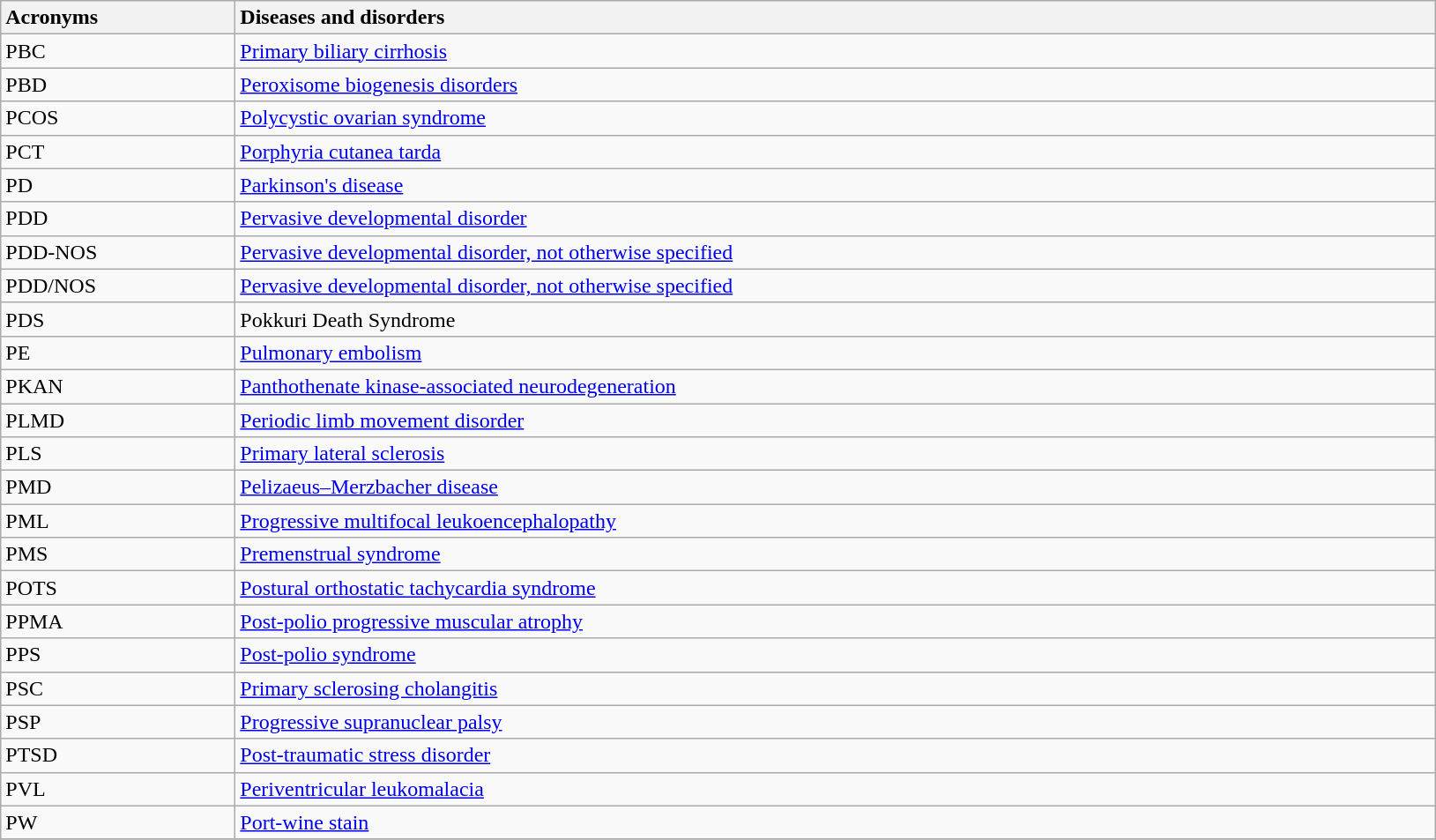<table class="wikitable sortable">
<tr>
<th width=170px style=text-align:left>Acronyms</th>
<th width=900px style=text-align:left>Diseases and disorders</th>
</tr>
<tr>
<td>PBC</td>
<td><a href='#'>Primary biliary cirrhosis</a></td>
</tr>
<tr>
<td>PBD</td>
<td><a href='#'>Peroxisome biogenesis disorders</a></td>
</tr>
<tr>
<td>PCOS</td>
<td><a href='#'>Polycystic ovarian syndrome</a></td>
</tr>
<tr>
<td>PCT</td>
<td><a href='#'>Porphyria cutanea tarda</a></td>
</tr>
<tr>
<td>PD</td>
<td><a href='#'>Parkinson's disease</a></td>
</tr>
<tr>
<td>PDD</td>
<td><a href='#'>Pervasive developmental disorder</a></td>
</tr>
<tr>
<td>PDD-NOS</td>
<td><a href='#'>Pervasive developmental disorder, not otherwise specified</a></td>
</tr>
<tr>
<td>PDD/NOS</td>
<td><a href='#'>Pervasive developmental disorder, not otherwise specified</a></td>
</tr>
<tr>
<td>PDS</td>
<td>Pokkuri Death Syndrome</td>
</tr>
<tr>
<td>PE</td>
<td><a href='#'>Pulmonary embolism</a></td>
</tr>
<tr>
<td>PKAN</td>
<td><a href='#'>Panthothenate kinase-associated neurodegeneration</a></td>
</tr>
<tr>
<td>PLMD</td>
<td><a href='#'>Periodic limb movement disorder</a></td>
</tr>
<tr>
<td>PLS</td>
<td><a href='#'>Primary lateral sclerosis</a></td>
</tr>
<tr>
<td>PMD</td>
<td><a href='#'>Pelizaeus–Merzbacher disease</a></td>
</tr>
<tr>
<td>PML</td>
<td><a href='#'>Progressive multifocal leukoencephalopathy</a></td>
</tr>
<tr>
<td>PMS</td>
<td><a href='#'>Premenstrual syndrome</a></td>
</tr>
<tr>
<td>POTS</td>
<td><a href='#'>Postural orthostatic tachycardia syndrome</a></td>
</tr>
<tr>
<td>PPMA</td>
<td><a href='#'>Post-polio progressive muscular atrophy</a></td>
</tr>
<tr>
<td>PPS</td>
<td><a href='#'>Post-polio syndrome</a></td>
</tr>
<tr>
<td>PSC</td>
<td><a href='#'>Primary sclerosing cholangitis</a></td>
</tr>
<tr>
<td>PSP</td>
<td><a href='#'>Progressive supranuclear palsy</a></td>
</tr>
<tr>
<td>PTSD</td>
<td><a href='#'>Post-traumatic stress disorder</a></td>
</tr>
<tr>
<td>PVL</td>
<td><a href='#'>Periventricular leukomalacia</a></td>
</tr>
<tr>
<td>PW</td>
<td><a href='#'>Port-wine stain</a></td>
</tr>
<tr>
</tr>
</table>
